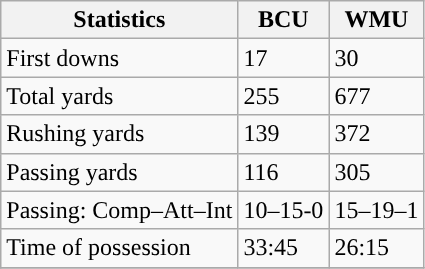<table class="wikitable" style="float: left;">
<tr>
<th>Statistics</th>
<th>BCU</th>
<th>WMU</th>
</tr>
<tr>
<td>First downs</td>
<td>17</td>
<td>30</td>
</tr>
<tr>
<td>Total yards</td>
<td>255</td>
<td>677</td>
</tr>
<tr>
<td>Rushing yards</td>
<td>139</td>
<td>372</td>
</tr>
<tr>
<td>Passing yards</td>
<td>116</td>
<td>305</td>
</tr>
<tr>
<td>Passing: Comp–Att–Int</td>
<td>10–15-0</td>
<td>15–19–1</td>
</tr>
<tr>
<td>Time of possession</td>
<td>33:45</td>
<td>26:15</td>
</tr>
<tr>
</tr>
</table>
